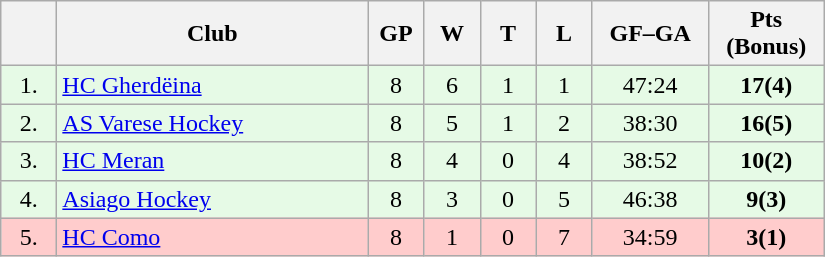<table class="wikitable">
<tr>
<th width="30"></th>
<th width="200">Club</th>
<th width="30">GP</th>
<th width="30">W</th>
<th width="30">T</th>
<th width="30">L</th>
<th width="70">GF–GA</th>
<th width="70">Pts (Bonus)</th>
</tr>
<tr bgcolor="#e6fae6" align="center">
<td>1.</td>
<td align="left"><a href='#'>HC Gherdëina</a></td>
<td>8</td>
<td>6</td>
<td>1</td>
<td>1</td>
<td>47:24</td>
<td><strong>17(4)</strong></td>
</tr>
<tr bgcolor="#e6fae6" align="center">
<td>2.</td>
<td align="left"><a href='#'>AS Varese Hockey</a></td>
<td>8</td>
<td>5</td>
<td>1</td>
<td>2</td>
<td>38:30</td>
<td><strong>16(5)</strong></td>
</tr>
<tr bgcolor="#e6fae6" align="center">
<td>3.</td>
<td align="left"><a href='#'>HC Meran</a></td>
<td>8</td>
<td>4</td>
<td>0</td>
<td>4</td>
<td>38:52</td>
<td><strong>10(2)</strong></td>
</tr>
<tr bgcolor="#e6fae6" align="center">
<td>4.</td>
<td align="left"><a href='#'>Asiago Hockey</a></td>
<td>8</td>
<td>3</td>
<td>0</td>
<td>5</td>
<td>46:38</td>
<td><strong>9(3)</strong></td>
</tr>
<tr bgcolor="#FFCCCC" align="center">
<td>5.</td>
<td align="left"><a href='#'>HC Como</a></td>
<td>8</td>
<td>1</td>
<td>0</td>
<td>7</td>
<td>34:59</td>
<td><strong>3(1)</strong></td>
</tr>
</table>
